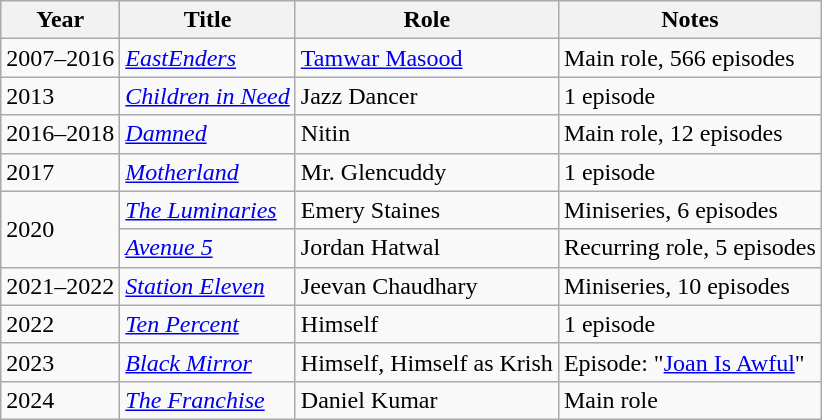<table class="wikitable sortable">
<tr>
<th>Year</th>
<th>Title</th>
<th>Role</th>
<th class="unsortable">Notes</th>
</tr>
<tr>
<td>2007–2016</td>
<td><em><a href='#'>EastEnders</a></em></td>
<td><a href='#'>Tamwar Masood</a></td>
<td>Main role, 566 episodes</td>
</tr>
<tr>
<td>2013</td>
<td><em><a href='#'>Children in Need</a></em></td>
<td>Jazz Dancer</td>
<td>1 episode</td>
</tr>
<tr>
<td>2016–2018</td>
<td><em><a href='#'>Damned</a></em></td>
<td>Nitin</td>
<td>Main role, 12 episodes</td>
</tr>
<tr>
<td>2017</td>
<td><em><a href='#'>Motherland</a></em></td>
<td>Mr. Glencuddy</td>
<td>1 episode</td>
</tr>
<tr>
<td rowspan=2>2020</td>
<td><em><a href='#'>The Luminaries</a></em></td>
<td>Emery Staines</td>
<td>Miniseries, 6 episodes</td>
</tr>
<tr>
<td><em><a href='#'>Avenue 5</a></em></td>
<td>Jordan Hatwal</td>
<td>Recurring role, 5 episodes</td>
</tr>
<tr>
<td>2021–2022</td>
<td><em><a href='#'>Station Eleven</a></em></td>
<td>Jeevan Chaudhary</td>
<td>Miniseries, 10 episodes</td>
</tr>
<tr>
<td>2022</td>
<td><em><a href='#'>Ten Percent</a></em></td>
<td>Himself</td>
<td>1 episode</td>
</tr>
<tr>
<td>2023</td>
<td><em><a href='#'>Black Mirror</a></em></td>
<td>Himself, Himself as Krish</td>
<td>Episode: "<a href='#'>Joan Is Awful</a>"</td>
</tr>
<tr>
<td>2024</td>
<td><em><a href='#'>The Franchise</a></em></td>
<td>Daniel Kumar</td>
<td>Main role</td>
</tr>
</table>
